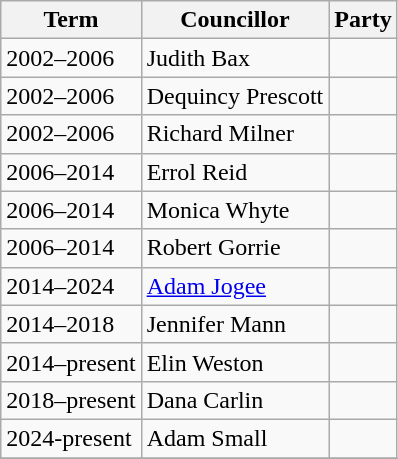<table class="wikitable">
<tr>
<th>Term</th>
<th>Councillor</th>
<th colspan=2>Party</th>
</tr>
<tr>
<td>2002–2006</td>
<td>Judith Bax</td>
<td></td>
</tr>
<tr>
<td>2002–2006</td>
<td>Dequincy Prescott</td>
<td></td>
</tr>
<tr>
<td>2002–2006</td>
<td>Richard Milner</td>
<td></td>
</tr>
<tr>
<td>2006–2014</td>
<td>Errol Reid</td>
<td></td>
</tr>
<tr>
<td>2006–2014</td>
<td>Monica Whyte</td>
<td></td>
</tr>
<tr>
<td>2006–2014</td>
<td>Robert Gorrie</td>
<td></td>
</tr>
<tr>
<td>2014–2024</td>
<td><a href='#'>Adam Jogee</a></td>
<td></td>
</tr>
<tr>
<td>2014–2018</td>
<td>Jennifer Mann</td>
<td></td>
</tr>
<tr>
<td>2014–present</td>
<td>Elin Weston</td>
<td></td>
</tr>
<tr>
<td>2018–present</td>
<td>Dana Carlin</td>
<td></td>
</tr>
<tr>
<td>2024-present</td>
<td>Adam Small</td>
<td></td>
</tr>
<tr>
</tr>
</table>
